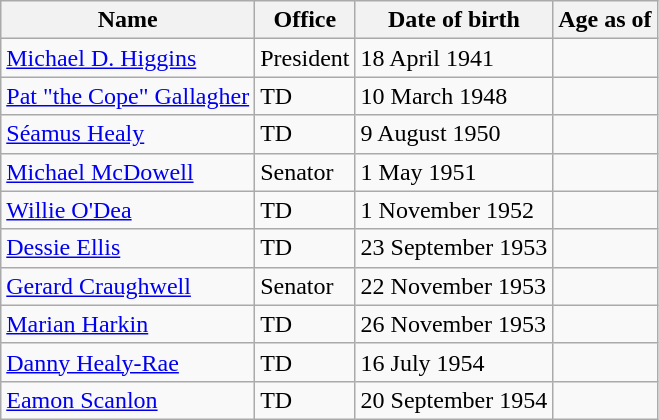<table class="wikitable">
<tr>
<th>Name</th>
<th>Office</th>
<th>Date of birth</th>
<th>Age as of </th>
</tr>
<tr>
<td><a href='#'>Michael D. Higgins</a></td>
<td>President</td>
<td>18 April 1941</td>
<td></td>
</tr>
<tr>
<td><a href='#'>Pat "the Cope" Gallagher</a></td>
<td>TD</td>
<td>10 March 1948</td>
<td></td>
</tr>
<tr>
<td><a href='#'>Séamus Healy</a></td>
<td>TD</td>
<td>9 August 1950</td>
<td></td>
</tr>
<tr>
<td><a href='#'>Michael McDowell</a></td>
<td>Senator</td>
<td>1 May 1951</td>
<td></td>
</tr>
<tr>
<td><a href='#'>Willie O'Dea</a></td>
<td>TD</td>
<td>1 November 1952</td>
<td></td>
</tr>
<tr>
<td><a href='#'>Dessie Ellis</a></td>
<td>TD</td>
<td>23 September 1953</td>
<td></td>
</tr>
<tr>
<td><a href='#'>Gerard Craughwell</a></td>
<td>Senator</td>
<td>22 November 1953</td>
<td></td>
</tr>
<tr>
<td><a href='#'>Marian Harkin</a></td>
<td>TD</td>
<td>26 November 1953</td>
<td></td>
</tr>
<tr>
<td><a href='#'>Danny Healy-Rae</a></td>
<td>TD</td>
<td>16 July 1954</td>
<td></td>
</tr>
<tr>
<td><a href='#'>Eamon Scanlon</a></td>
<td>TD</td>
<td>20 September 1954</td>
<td></td>
</tr>
</table>
